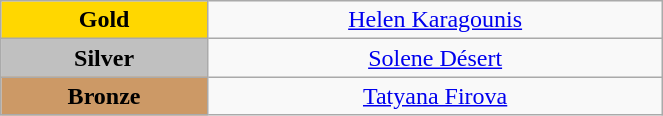<table class="wikitable" style="text-align:center; " width="35%">
<tr>
<td bgcolor="gold"><strong>Gold</strong></td>
<td><a href='#'>Helen Karagounis</a><br>  <small><em></em></small></td>
</tr>
<tr>
<td bgcolor="silver"><strong>Silver</strong></td>
<td><a href='#'>Solene Désert</a><br>  <small><em></em></small></td>
</tr>
<tr>
<td bgcolor="CC9966"><strong>Bronze</strong></td>
<td><a href='#'>Tatyana Firova</a><br>  <small><em></em></small></td>
</tr>
</table>
